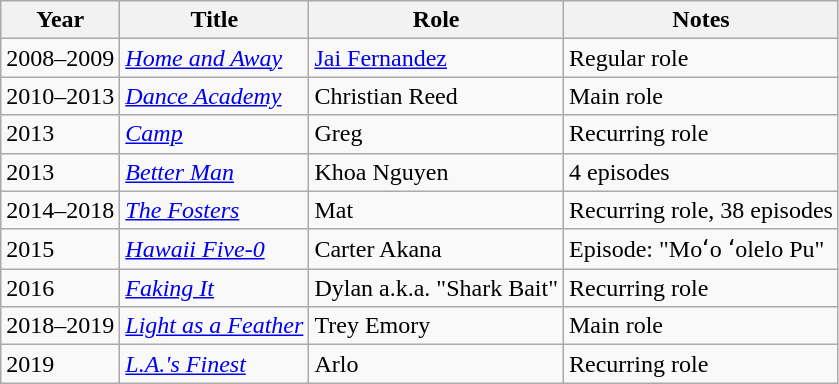<table class="wikitable">
<tr>
<th>Year</th>
<th>Title</th>
<th>Role</th>
<th>Notes</th>
</tr>
<tr>
<td>2008–2009</td>
<td><em><a href='#'>Home and Away</a></em></td>
<td><a href='#'>Jai Fernandez</a></td>
<td>Regular role</td>
</tr>
<tr>
<td>2010–2013</td>
<td><em><a href='#'>Dance Academy</a></em></td>
<td>Christian Reed</td>
<td>Main role</td>
</tr>
<tr>
<td>2013</td>
<td><em><a href='#'>Camp</a></em></td>
<td>Greg</td>
<td>Recurring role</td>
</tr>
<tr>
<td>2013</td>
<td><em><a href='#'>Better Man</a></em></td>
<td>Khoa Nguyen</td>
<td>4 episodes</td>
</tr>
<tr>
<td>2014–2018</td>
<td><em><a href='#'>The Fosters</a></em></td>
<td>Mat</td>
<td>Recurring role, 38 episodes</td>
</tr>
<tr>
<td>2015</td>
<td><em><a href='#'>Hawaii Five-0</a></em></td>
<td>Carter Akana</td>
<td>Episode: "Moʻo ʻolelo Pu"</td>
</tr>
<tr>
<td>2016</td>
<td><em><a href='#'>Faking It</a></em></td>
<td>Dylan a.k.a. "Shark Bait"</td>
<td>Recurring role</td>
</tr>
<tr>
<td>2018–2019</td>
<td><em><a href='#'>Light as a Feather</a></em></td>
<td>Trey Emory</td>
<td>Main role</td>
</tr>
<tr>
<td>2019</td>
<td><em><a href='#'>L.A.'s Finest</a></em></td>
<td>Arlo</td>
<td>Recurring role</td>
</tr>
</table>
